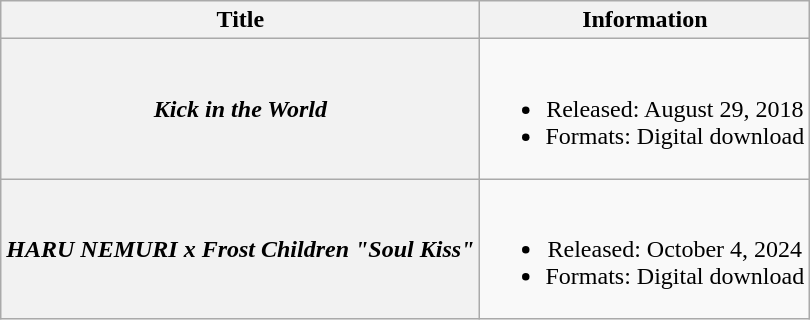<table class="wikitable plainrowheaders" style="text-align:center;">
<tr>
<th>Title</th>
<th>Information</th>
</tr>
<tr>
<th scope="row"><em>Kick in the World</em></th>
<td><br><ul><li>Released: August 29, 2018</li><li>Formats: Digital download</li></ul></td>
</tr>
<tr>
<th scope="row"><em>HARU NEMURI x Frost Children "Soul Kiss"</em></th>
<td><br><ul><li>Released: October 4, 2024</li><li>Formats: Digital download</li></ul></td>
</tr>
</table>
